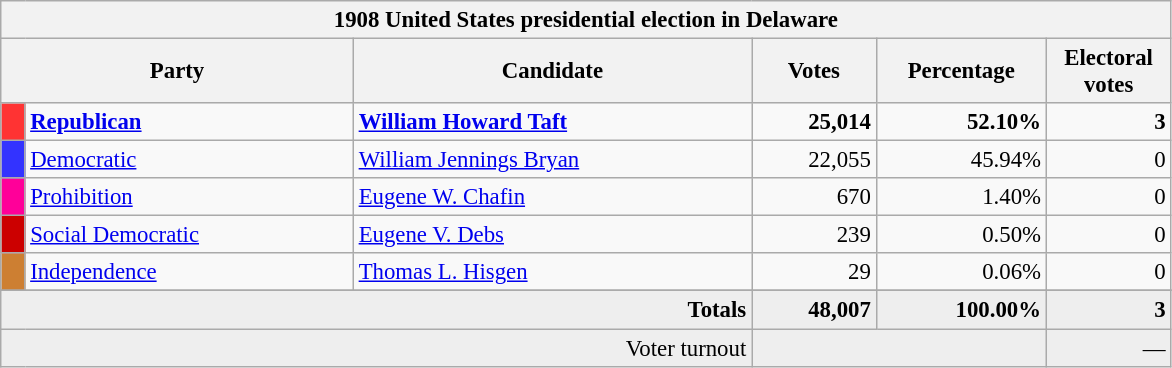<table class="wikitable" style="font-size: 95%;">
<tr>
<th colspan="6">1908 United States presidential election in Delaware</th>
</tr>
<tr>
<th colspan="2" style="width: 15em">Party</th>
<th style="width: 17em">Candidate</th>
<th style="width: 5em">Votes</th>
<th style="width: 7em">Percentage</th>
<th style="width: 5em">Electoral votes</th>
</tr>
<tr>
<th style="background-color:#FF3333; width: 3px"></th>
<td style="width: 130px"><strong><a href='#'>Republican</a></strong></td>
<td><strong><a href='#'>William Howard Taft</a></strong></td>
<td align="right"><strong>25,014</strong></td>
<td align="right"><strong>52.10%</strong></td>
<td align="right"><strong>3</strong></td>
</tr>
<tr>
<th style="background-color:#3333FF; width: 3px"></th>
<td style="width: 130px"><a href='#'>Democratic</a></td>
<td><a href='#'>William Jennings Bryan</a></td>
<td align="right">22,055</td>
<td align="right">45.94%</td>
<td align="right">0</td>
</tr>
<tr>
<th style="background-color:#f09; width: 3px"></th>
<td style="width: 130px"><a href='#'>Prohibition</a></td>
<td><a href='#'>Eugene W. Chafin</a></td>
<td align="right">670</td>
<td align="right">1.40%</td>
<td align="right">0</td>
</tr>
<tr>
<th style="background-color:#c00; width: 3px"></th>
<td style="width: 130px"><a href='#'>Social Democratic</a></td>
<td><a href='#'>Eugene V. Debs</a></td>
<td align="right">239</td>
<td align="right">0.50%</td>
<td align="right">0</td>
</tr>
<tr>
<th style="background-color:#CD7F32; width: 3px"></th>
<td style="width: 130px"><a href='#'>Independence</a></td>
<td><a href='#'>Thomas L. Hisgen</a></td>
<td align="right">29</td>
<td align="right">0.06%</td>
<td align="right">0</td>
</tr>
<tr>
</tr>
<tr bgcolor="#EEEEEE">
<td colspan="3" align="right"><strong>Totals</strong></td>
<td align="right"><strong>48,007</strong></td>
<td align="right"><strong>100.00%</strong></td>
<td align="right"><strong>3</strong></td>
</tr>
<tr bgcolor="#EEEEEE">
<td colspan="3" align="right">Voter turnout</td>
<td colspan="2" align="right"></td>
<td align="right">—</td>
</tr>
</table>
